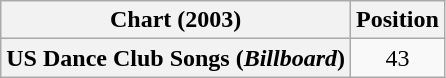<table class="wikitable plainrowheaders">
<tr>
<th align="left">Chart (2003)</th>
<th align="center">Position</th>
</tr>
<tr>
<th scope="row">US Dance Club Songs (<em>Billboard</em>)</th>
<td style="text-align:center;">43</td>
</tr>
</table>
